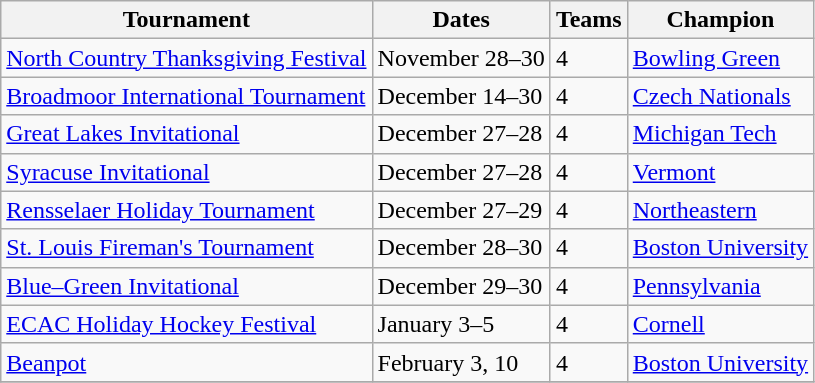<table class="wikitable">
<tr>
<th>Tournament</th>
<th>Dates</th>
<th>Teams</th>
<th>Champion</th>
</tr>
<tr>
<td><a href='#'>North Country Thanksgiving Festival</a></td>
<td>November 28–30</td>
<td>4</td>
<td><a href='#'>Bowling Green</a></td>
</tr>
<tr>
<td><a href='#'>Broadmoor International Tournament</a></td>
<td>December 14–30</td>
<td>4</td>
<td><a href='#'>Czech Nationals</a></td>
</tr>
<tr>
<td><a href='#'>Great Lakes Invitational</a></td>
<td>December 27–28</td>
<td>4</td>
<td><a href='#'>Michigan Tech</a></td>
</tr>
<tr>
<td><a href='#'>Syracuse Invitational</a></td>
<td>December 27–28</td>
<td>4</td>
<td><a href='#'>Vermont</a></td>
</tr>
<tr>
<td><a href='#'>Rensselaer Holiday Tournament</a></td>
<td>December 27–29</td>
<td>4</td>
<td><a href='#'>Northeastern</a></td>
</tr>
<tr>
<td><a href='#'>St. Louis Fireman's Tournament</a></td>
<td>December 28–30</td>
<td>4</td>
<td><a href='#'>Boston University</a></td>
</tr>
<tr>
<td><a href='#'>Blue–Green Invitational</a></td>
<td>December 29–30</td>
<td>4</td>
<td><a href='#'>Pennsylvania</a></td>
</tr>
<tr>
<td><a href='#'>ECAC Holiday Hockey Festival</a></td>
<td>January 3–5</td>
<td>4</td>
<td><a href='#'>Cornell</a></td>
</tr>
<tr>
<td><a href='#'>Beanpot</a></td>
<td>February 3, 10</td>
<td>4</td>
<td><a href='#'>Boston University</a></td>
</tr>
<tr>
</tr>
</table>
